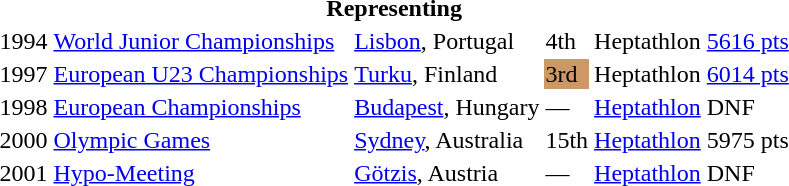<table>
<tr>
<th colspan="6">Representing </th>
</tr>
<tr>
<td>1994</td>
<td><a href='#'>World Junior Championships</a></td>
<td><a href='#'>Lisbon</a>, Portugal</td>
<td>4th</td>
<td>Heptathlon</td>
<td><a href='#'>5616 pts</a></td>
</tr>
<tr>
<td>1997</td>
<td><a href='#'>European U23 Championships</a></td>
<td><a href='#'>Turku</a>, Finland</td>
<td bgcolor="cc9966">3rd</td>
<td>Heptathlon</td>
<td><a href='#'>6014 pts</a></td>
</tr>
<tr>
<td>1998</td>
<td><a href='#'>European Championships</a></td>
<td><a href='#'>Budapest</a>, Hungary</td>
<td>—</td>
<td><a href='#'>Heptathlon</a></td>
<td>DNF</td>
</tr>
<tr>
<td>2000</td>
<td><a href='#'>Olympic Games</a></td>
<td><a href='#'>Sydney</a>, Australia</td>
<td>15th</td>
<td><a href='#'>Heptathlon</a></td>
<td>5975 pts</td>
</tr>
<tr>
<td>2001</td>
<td><a href='#'>Hypo-Meeting</a></td>
<td><a href='#'>Götzis</a>, Austria</td>
<td>—</td>
<td><a href='#'>Heptathlon</a></td>
<td>DNF</td>
</tr>
</table>
